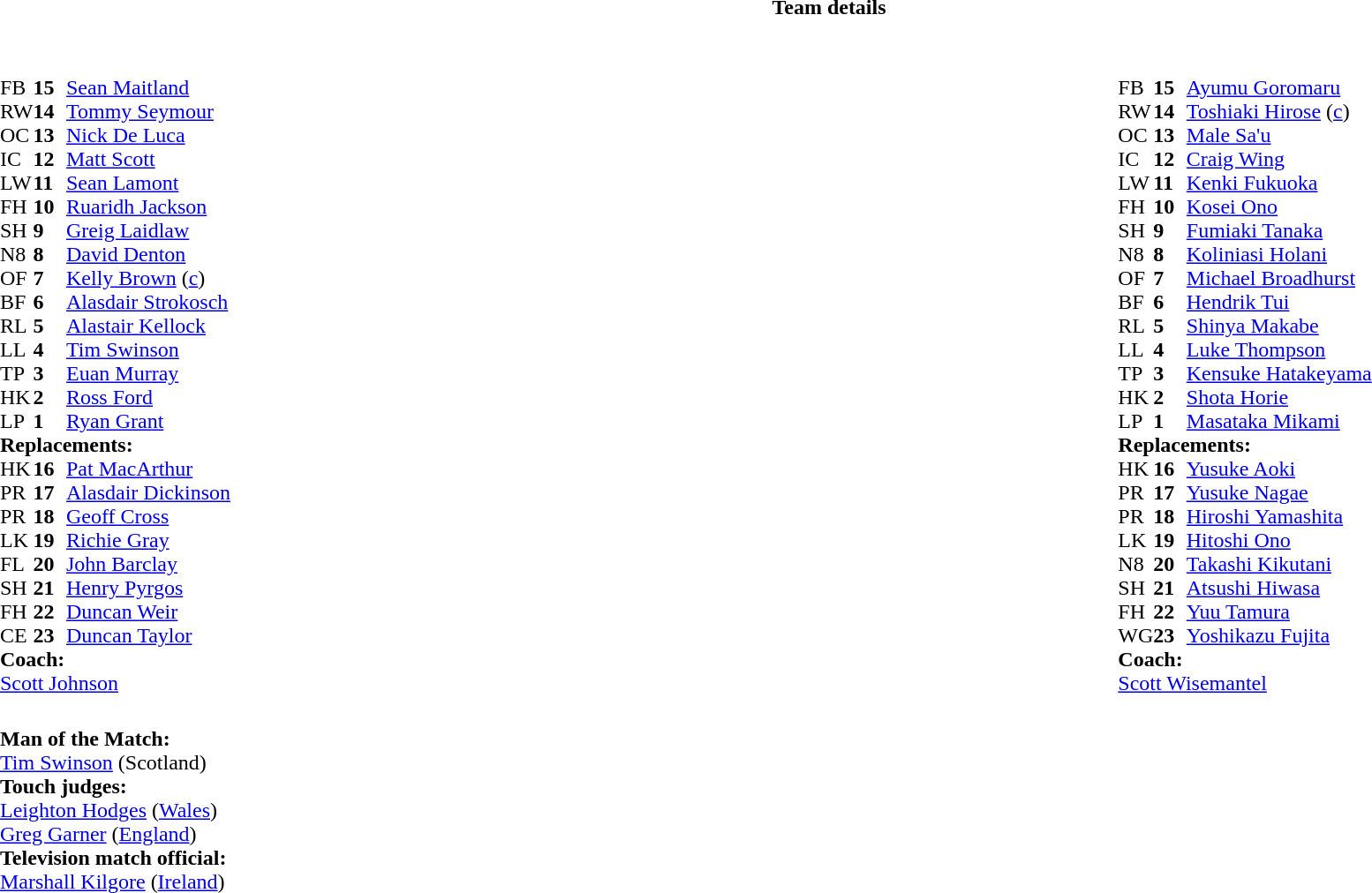<table border="0" width="100%" class="collapsible collapsed">
<tr>
<th>Team details</th>
</tr>
<tr>
<td><br><table width="100%">
<tr>
<td valign="top" width="50%"><br><table style="font-size: 100%" cellspacing="0" cellpadding="0">
<tr>
<th width="25"></th>
<th width="25"></th>
</tr>
<tr>
<td>FB</td>
<td><strong>15</strong></td>
<td><a href='#'>Sean Maitland</a></td>
</tr>
<tr>
<td>RW</td>
<td><strong>14</strong></td>
<td><a href='#'>Tommy Seymour</a></td>
</tr>
<tr>
<td>OC</td>
<td><strong>13</strong></td>
<td><a href='#'>Nick De Luca</a></td>
</tr>
<tr>
<td>IC</td>
<td><strong>12</strong></td>
<td><a href='#'>Matt Scott</a></td>
</tr>
<tr>
<td>LW</td>
<td><strong>11</strong></td>
<td><a href='#'>Sean Lamont</a></td>
</tr>
<tr>
<td>FH</td>
<td><strong>10</strong></td>
<td><a href='#'>Ruaridh Jackson</a></td>
<td></td>
<td></td>
</tr>
<tr>
<td>SH</td>
<td><strong>9</strong></td>
<td><a href='#'>Greig Laidlaw</a></td>
<td></td>
<td></td>
</tr>
<tr>
<td>N8</td>
<td><strong>8</strong></td>
<td><a href='#'>David Denton</a></td>
</tr>
<tr>
<td>OF</td>
<td><strong>7</strong></td>
<td><a href='#'>Kelly Brown</a> (<a href='#'>c</a>)</td>
</tr>
<tr>
<td>BF</td>
<td><strong>6</strong></td>
<td><a href='#'>Alasdair Strokosch</a></td>
<td></td>
<td></td>
</tr>
<tr>
<td>RL</td>
<td><strong>5</strong></td>
<td><a href='#'>Alastair Kellock</a></td>
<td></td>
<td></td>
</tr>
<tr>
<td>LL</td>
<td><strong>4</strong></td>
<td><a href='#'>Tim Swinson</a></td>
</tr>
<tr>
<td>TP</td>
<td><strong>3</strong></td>
<td><a href='#'>Euan Murray</a></td>
<td></td>
<td></td>
</tr>
<tr>
<td>HK</td>
<td><strong>2</strong></td>
<td><a href='#'>Ross Ford</a></td>
<td></td>
<td></td>
</tr>
<tr>
<td>LP</td>
<td><strong>1</strong></td>
<td><a href='#'>Ryan Grant</a></td>
<td></td>
<td></td>
</tr>
<tr>
<td colspan=3><strong>Replacements:</strong></td>
</tr>
<tr>
<td>HK</td>
<td><strong>16</strong></td>
<td><a href='#'>Pat MacArthur</a></td>
<td></td>
<td></td>
</tr>
<tr>
<td>PR</td>
<td><strong>17</strong></td>
<td><a href='#'>Alasdair Dickinson</a></td>
<td></td>
<td></td>
</tr>
<tr>
<td>PR</td>
<td><strong>18</strong></td>
<td><a href='#'>Geoff Cross</a></td>
<td></td>
<td></td>
</tr>
<tr>
<td>LK</td>
<td><strong>19</strong></td>
<td><a href='#'>Richie Gray</a></td>
<td></td>
<td></td>
</tr>
<tr>
<td>FL</td>
<td><strong>20</strong></td>
<td><a href='#'>John Barclay</a></td>
<td></td>
<td></td>
</tr>
<tr>
<td>SH</td>
<td><strong>21</strong></td>
<td><a href='#'>Henry Pyrgos</a></td>
<td></td>
<td></td>
</tr>
<tr>
<td>FH</td>
<td><strong>22</strong></td>
<td><a href='#'>Duncan Weir</a></td>
<td></td>
<td></td>
</tr>
<tr>
<td>CE</td>
<td><strong>23</strong></td>
<td><a href='#'>Duncan Taylor</a></td>
</tr>
<tr>
<td colspan=3><strong>Coach:</strong></td>
</tr>
<tr>
<td colspan="4"> <a href='#'>Scott Johnson</a></td>
</tr>
</table>
</td>
<td valign="top" width="50%"><br><table style="font-size: 100%" cellspacing="0" cellpadding="0" align="center">
<tr>
<th width="25"></th>
<th width="25"></th>
</tr>
<tr>
<td>FB</td>
<td><strong>15</strong></td>
<td><a href='#'>Ayumu Goromaru</a></td>
<td></td>
</tr>
<tr>
<td>RW</td>
<td><strong>14</strong></td>
<td><a href='#'>Toshiaki Hirose</a> (<a href='#'>c</a>)</td>
</tr>
<tr>
<td>OC</td>
<td><strong>13</strong></td>
<td><a href='#'>Male Sa'u</a></td>
</tr>
<tr>
<td>IC</td>
<td><strong>12</strong></td>
<td><a href='#'>Craig Wing</a></td>
<td></td>
<td></td>
</tr>
<tr>
<td>LW</td>
<td><strong>11</strong></td>
<td><a href='#'>Kenki Fukuoka</a></td>
</tr>
<tr>
<td>FH</td>
<td><strong>10</strong></td>
<td><a href='#'>Kosei Ono</a></td>
</tr>
<tr>
<td>SH</td>
<td><strong>9</strong></td>
<td><a href='#'>Fumiaki Tanaka</a></td>
<td></td>
<td></td>
</tr>
<tr>
<td>N8</td>
<td><strong>8</strong></td>
<td><a href='#'>Koliniasi Holani</a></td>
<td></td>
<td></td>
</tr>
<tr>
<td>OF</td>
<td><strong>7</strong></td>
<td><a href='#'>Michael Broadhurst</a></td>
</tr>
<tr>
<td>BF</td>
<td><strong>6</strong></td>
<td><a href='#'>Hendrik Tui</a></td>
</tr>
<tr>
<td>RL</td>
<td><strong>5</strong></td>
<td><a href='#'>Shinya Makabe</a></td>
</tr>
<tr>
<td>LL</td>
<td><strong>4</strong></td>
<td><a href='#'>Luke Thompson</a></td>
<td></td>
<td></td>
</tr>
<tr>
<td>TP</td>
<td><strong>3</strong></td>
<td><a href='#'>Kensuke Hatakeyama</a></td>
<td></td>
<td></td>
<td></td>
</tr>
<tr>
<td>HK</td>
<td><strong>2</strong></td>
<td><a href='#'>Shota Horie</a></td>
<td></td>
<td></td>
</tr>
<tr>
<td>LP</td>
<td><strong>1</strong></td>
<td><a href='#'>Masataka Mikami</a></td>
<td></td>
<td></td>
</tr>
<tr>
<td colspan=3><strong>Replacements:</strong></td>
</tr>
<tr>
<td>HK</td>
<td><strong>16</strong></td>
<td><a href='#'>Yusuke Aoki</a></td>
<td></td>
<td></td>
</tr>
<tr>
<td>PR</td>
<td><strong>17</strong></td>
<td><a href='#'>Yusuke Nagae</a></td>
<td></td>
<td></td>
</tr>
<tr>
<td>PR</td>
<td><strong>18</strong></td>
<td><a href='#'>Hiroshi Yamashita</a></td>
<td></td>
<td></td>
<td></td>
</tr>
<tr>
<td>LK</td>
<td><strong>19</strong></td>
<td><a href='#'>Hitoshi Ono</a></td>
<td></td>
<td></td>
</tr>
<tr>
<td>N8</td>
<td><strong>20</strong></td>
<td><a href='#'>Takashi Kikutani</a></td>
<td></td>
<td></td>
</tr>
<tr>
<td>SH</td>
<td><strong>21</strong></td>
<td><a href='#'>Atsushi Hiwasa</a></td>
<td></td>
<td></td>
</tr>
<tr>
<td>FH</td>
<td><strong>22</strong></td>
<td><a href='#'>Yuu Tamura</a></td>
<td></td>
<td></td>
</tr>
<tr>
<td>WG</td>
<td><strong>23</strong></td>
<td><a href='#'>Yoshikazu Fujita</a></td>
</tr>
<tr>
<td colspan=3><strong>Coach:</strong></td>
</tr>
<tr>
<td colspan="4"> <a href='#'>Scott Wisemantel</a></td>
</tr>
</table>
</td>
</tr>
</table>
<table width=100% style="font-size: 100%">
<tr>
<td><br><strong>Man of the Match:</strong>
<br><a href='#'>Tim Swinson</a> (Scotland)<br><strong>Touch judges:</strong>
<br><a href='#'>Leighton Hodges</a> (<a href='#'>Wales</a>)
<br><a href='#'>Greg Garner</a> (<a href='#'>England</a>)
<br><strong>Television match official:</strong>
<br><a href='#'>Marshall Kilgore</a> (<a href='#'>Ireland</a>)</td>
</tr>
</table>
</td>
</tr>
</table>
